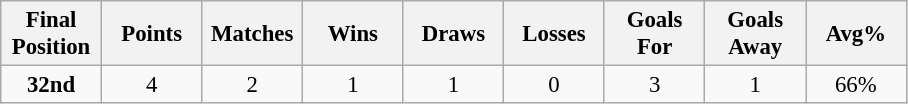<table class="wikitable" style="font-size: 95%; text-align: center;">
<tr>
<th width=60>Final Position</th>
<th width=60>Points</th>
<th width=60>Matches</th>
<th width=60>Wins</th>
<th width=60>Draws</th>
<th width=60>Losses</th>
<th width=60>Goals For</th>
<th width=60>Goals Away</th>
<th width=60>Avg%</th>
</tr>
<tr>
<td><strong>32nd</strong></td>
<td>4</td>
<td>2</td>
<td>1</td>
<td>1</td>
<td>0</td>
<td>3</td>
<td>1</td>
<td>66%</td>
</tr>
</table>
